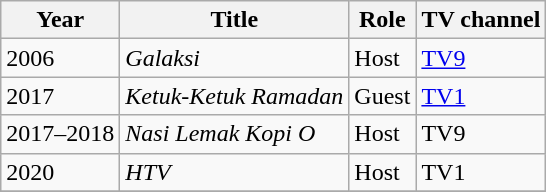<table class="wikitable">
<tr>
<th>Year</th>
<th>Title</th>
<th>Role</th>
<th>TV channel</th>
</tr>
<tr>
<td>2006</td>
<td><em>Galaksi</em></td>
<td>Host</td>
<td><a href='#'>TV9</a></td>
</tr>
<tr>
<td>2017</td>
<td><em>Ketuk-Ketuk Ramadan</em></td>
<td>Guest</td>
<td><a href='#'>TV1</a></td>
</tr>
<tr>
<td>2017–2018</td>
<td><em>Nasi Lemak Kopi O</em></td>
<td>Host</td>
<td>TV9</td>
</tr>
<tr>
<td>2020</td>
<td><em>HTV</em></td>
<td>Host</td>
<td>TV1</td>
</tr>
<tr>
</tr>
</table>
